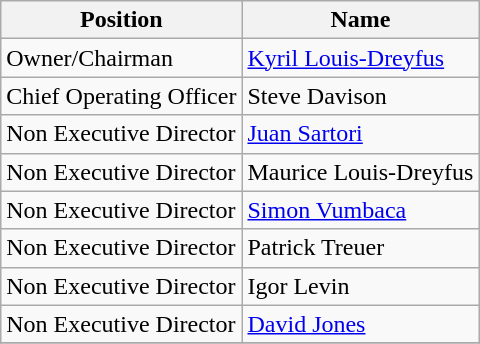<table class="wikitable">
<tr>
<th>Position</th>
<th>Name</th>
</tr>
<tr>
<td>Owner/Chairman</td>
<td><a href='#'>Kyril Louis-Dreyfus</a></td>
</tr>
<tr>
<td>Chief Operating Officer</td>
<td>Steve Davison</td>
</tr>
<tr>
<td>Non Executive Director</td>
<td><a href='#'>Juan Sartori</a></td>
</tr>
<tr>
<td>Non Executive Director</td>
<td>Maurice Louis-Dreyfus</td>
</tr>
<tr>
<td>Non Executive Director</td>
<td><a href='#'>Simon Vumbaca</a></td>
</tr>
<tr>
<td>Non Executive Director</td>
<td>Patrick Treuer</td>
</tr>
<tr>
<td>Non Executive Director</td>
<td>Igor Levin</td>
</tr>
<tr>
<td>Non Executive Director</td>
<td><a href='#'>David Jones</a></td>
</tr>
<tr>
</tr>
</table>
